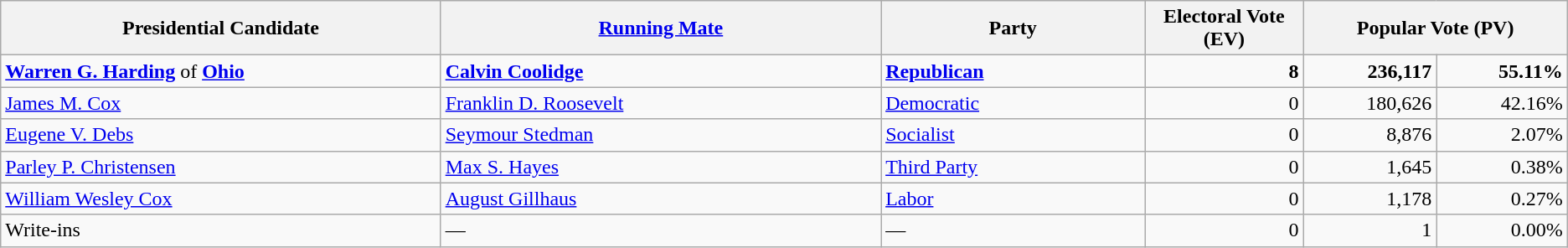<table class="wikitable">
<tr>
<th width="25%">Presidential Candidate</th>
<th width="25%"><a href='#'>Running Mate</a></th>
<th width="15%">Party</th>
<th width="9%">Electoral Vote (EV)</th>
<th colspan="2" width="15%">Popular Vote (PV)</th>
</tr>
<tr>
<td><strong><a href='#'>Warren G. Harding</a></strong> of <strong><a href='#'>Ohio</a></strong></td>
<td><strong><a href='#'>Calvin Coolidge</a></strong></td>
<td><strong><a href='#'>Republican</a></strong></td>
<td align="right"><strong>8</strong></td>
<td align="right"><strong>236,117</strong></td>
<td align="right"><strong>55.11%</strong></td>
</tr>
<tr>
<td><a href='#'>James M. Cox</a></td>
<td><a href='#'>Franklin D. Roosevelt</a></td>
<td><a href='#'>Democratic</a></td>
<td align="right">0</td>
<td align="right">180,626</td>
<td align="right">42.16%</td>
</tr>
<tr>
<td><a href='#'>Eugene V. Debs</a></td>
<td><a href='#'>Seymour Stedman</a></td>
<td><a href='#'>Socialist</a></td>
<td align="right">0</td>
<td align="right">8,876</td>
<td align="right">2.07%</td>
</tr>
<tr>
<td><a href='#'>Parley P. Christensen</a></td>
<td><a href='#'>Max S. Hayes</a></td>
<td><a href='#'>Third Party</a></td>
<td align="right">0</td>
<td align="right">1,645</td>
<td align="right">0.38%</td>
</tr>
<tr>
<td><a href='#'>William Wesley Cox</a></td>
<td><a href='#'>August Gillhaus</a></td>
<td><a href='#'>Labor</a></td>
<td align="right">0</td>
<td align="right">1,178</td>
<td align="right">0.27%</td>
</tr>
<tr>
<td>Write-ins</td>
<td>—</td>
<td>—</td>
<td align="right">0</td>
<td align="right">1</td>
<td align="right">0.00%</td>
</tr>
</table>
